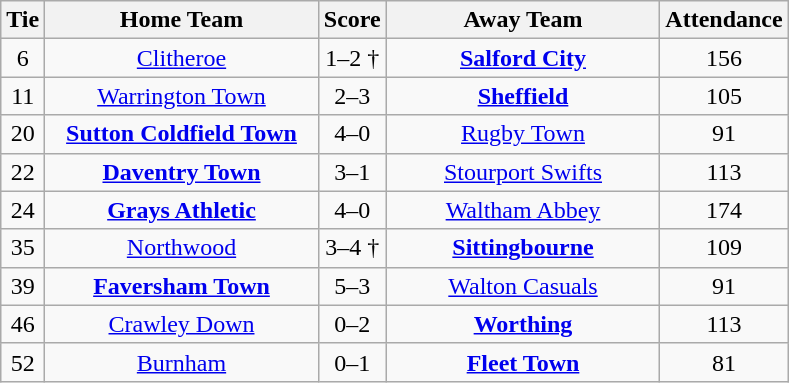<table class="wikitable" style="text-align:center;">
<tr>
<th width=20>Tie</th>
<th width=175>Home Team</th>
<th width=20>Score</th>
<th width=175>Away Team</th>
<th width=20>Attendance</th>
</tr>
<tr>
<td>6</td>
<td><a href='#'>Clitheroe</a></td>
<td>1–2 †</td>
<td><strong><a href='#'>Salford City</a></strong></td>
<td>156</td>
</tr>
<tr>
<td>11</td>
<td><a href='#'>Warrington Town</a></td>
<td>2–3</td>
<td><strong><a href='#'>Sheffield</a></strong></td>
<td>105</td>
</tr>
<tr>
<td>20</td>
<td><strong><a href='#'>Sutton Coldfield Town</a></strong></td>
<td>4–0</td>
<td><a href='#'>Rugby Town</a></td>
<td>91</td>
</tr>
<tr>
<td>22</td>
<td><strong><a href='#'>Daventry Town</a></strong></td>
<td>3–1</td>
<td><a href='#'>Stourport Swifts</a></td>
<td>113</td>
</tr>
<tr>
<td>24</td>
<td><strong><a href='#'>Grays Athletic</a></strong></td>
<td>4–0</td>
<td><a href='#'>Waltham Abbey</a></td>
<td>174</td>
</tr>
<tr>
<td>35</td>
<td><a href='#'>Northwood</a></td>
<td>3–4 †</td>
<td><strong><a href='#'>Sittingbourne</a></strong></td>
<td>109</td>
</tr>
<tr>
<td>39</td>
<td><strong><a href='#'>Faversham Town</a></strong></td>
<td>5–3</td>
<td><a href='#'>Walton Casuals</a></td>
<td>91</td>
</tr>
<tr>
<td>46</td>
<td><a href='#'>Crawley Down</a></td>
<td>0–2</td>
<td><strong><a href='#'>Worthing</a></strong></td>
<td>113</td>
</tr>
<tr>
<td>52</td>
<td><a href='#'>Burnham</a></td>
<td>0–1</td>
<td><strong><a href='#'>Fleet Town</a></strong></td>
<td>81</td>
</tr>
</table>
